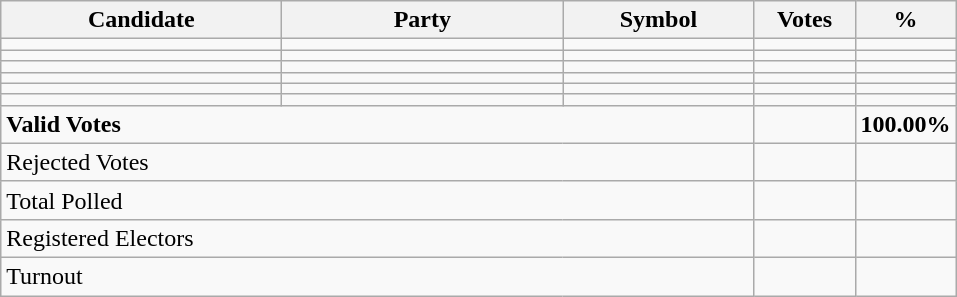<table class="wikitable" border="1" style="text-align:right;">
<tr>
<th align=left width="180">Candidate</th>
<th align=left width="180">Party</th>
<th align=left width="120">Symbol</th>
<th align=left width="60">Votes</th>
<th align=left width="60">%</th>
</tr>
<tr>
<td align=left></td>
<td align=left></td>
<td></td>
<td></td>
<td></td>
</tr>
<tr>
<td align=left></td>
<td align=left></td>
<td></td>
<td></td>
<td></td>
</tr>
<tr>
<td align=left></td>
<td align=left></td>
<td></td>
<td></td>
<td></td>
</tr>
<tr>
<td align=left></td>
<td align=left></td>
<td></td>
<td></td>
<td></td>
</tr>
<tr>
<td align=left></td>
<td align=left></td>
<td></td>
<td></td>
<td></td>
</tr>
<tr>
<td align=left></td>
<td align=left></td>
<td></td>
<td></td>
<td></td>
</tr>
<tr>
<td align=left colspan=3><strong>Valid Votes</strong></td>
<td><strong> </strong></td>
<td><strong>100.00%</strong></td>
</tr>
<tr>
<td align=left colspan=3>Rejected Votes</td>
<td></td>
<td></td>
</tr>
<tr>
<td align=left colspan=3>Total Polled</td>
<td></td>
<td></td>
</tr>
<tr>
<td align=left colspan=3>Registered Electors</td>
<td></td>
<td></td>
</tr>
<tr>
<td align=left colspan=3>Turnout</td>
<td></td>
</tr>
</table>
